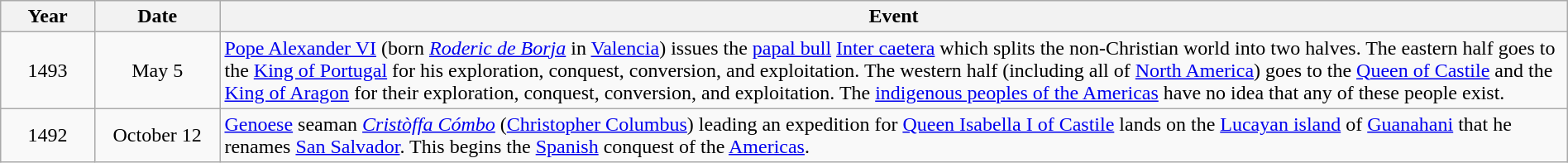<table class="wikitable" style="width:100%;">
<tr>
<th style="width:6%">Year</th>
<th style="width:8%">Date</th>
<th style="width:86%">Event</th>
</tr>
<tr>
<td align=center>1493</td>
<td align=center>May 5</td>
<td><a href='#'>Pope Alexander VI</a> (born <em><a href='#'>Roderic de Borja</a></em> in <a href='#'>Valencia</a>) issues the <a href='#'>papal bull</a> <a href='#'>Inter caetera</a> which splits the non-Christian world into two halves.  The eastern half goes to the <a href='#'>King of Portugal</a> for his exploration, conquest, conversion, and exploitation.  The western half (including all of <a href='#'>North America</a>) goes to the <a href='#'>Queen of Castile</a> and the <a href='#'>King of Aragon</a> for their exploration, conquest, conversion, and exploitation.  The <a href='#'>indigenous peoples of the Americas</a> have no idea that any of these people exist.</td>
</tr>
<tr>
<td align=center>1492</td>
<td align=center>October 12</td>
<td><a href='#'>Genoese</a> seaman <em><a href='#'>Cristòffa Cómbo</a></em> (<a href='#'>Christopher Columbus</a>) leading an expedition for <a href='#'>Queen Isabella I of Castile</a> lands on the <a href='#'>Lucayan island</a> of <a href='#'>Guanahani</a> that he renames <a href='#'>San Salvador</a>.  This begins the <a href='#'>Spanish</a> conquest of the <a href='#'>Americas</a>.</td>
</tr>
</table>
